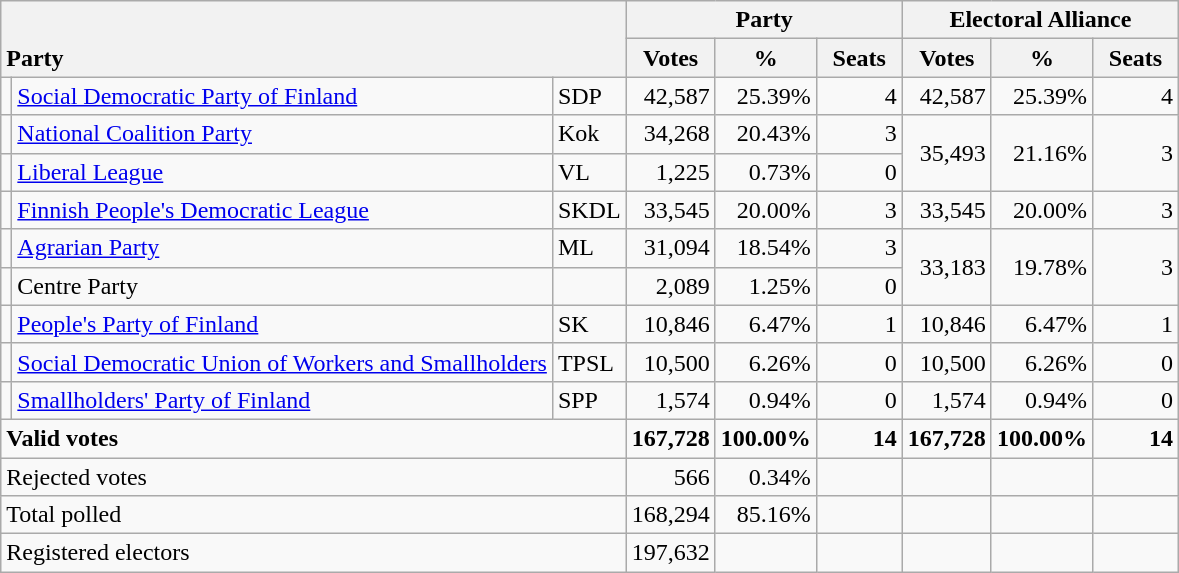<table class="wikitable" border="1" style="text-align:right;">
<tr>
<th style="text-align:left;" valign=bottom rowspan=2 colspan=3>Party</th>
<th colspan=3>Party</th>
<th colspan=3>Electoral Alliance</th>
</tr>
<tr>
<th align=center valign=bottom width="50">Votes</th>
<th align=center valign=bottom width="50">%</th>
<th align=center valign=bottom width="50">Seats</th>
<th align=center valign=bottom width="50">Votes</th>
<th align=center valign=bottom width="50">%</th>
<th align=center valign=bottom width="50">Seats</th>
</tr>
<tr>
<td></td>
<td align=left style="white-space: nowrap;"><a href='#'>Social Democratic Party of Finland</a></td>
<td align=left>SDP</td>
<td>42,587</td>
<td>25.39%</td>
<td>4</td>
<td>42,587</td>
<td>25.39%</td>
<td>4</td>
</tr>
<tr>
<td></td>
<td align=left><a href='#'>National Coalition Party</a></td>
<td align=left>Kok</td>
<td>34,268</td>
<td>20.43%</td>
<td>3</td>
<td rowspan=2>35,493</td>
<td rowspan=2>21.16%</td>
<td rowspan=2>3</td>
</tr>
<tr>
<td></td>
<td align=left><a href='#'>Liberal League</a></td>
<td align=left>VL</td>
<td>1,225</td>
<td>0.73%</td>
<td>0</td>
</tr>
<tr>
<td></td>
<td align=left><a href='#'>Finnish People's Democratic League</a></td>
<td align=left>SKDL</td>
<td>33,545</td>
<td>20.00%</td>
<td>3</td>
<td>33,545</td>
<td>20.00%</td>
<td>3</td>
</tr>
<tr>
<td></td>
<td align=left><a href='#'>Agrarian Party</a></td>
<td align=left>ML</td>
<td>31,094</td>
<td>18.54%</td>
<td>3</td>
<td rowspan=2>33,183</td>
<td rowspan=2>19.78%</td>
<td rowspan=2>3</td>
</tr>
<tr>
<td></td>
<td align=left>Centre Party</td>
<td align=left></td>
<td>2,089</td>
<td>1.25%</td>
<td>0</td>
</tr>
<tr>
<td></td>
<td align=left><a href='#'>People's Party of Finland</a></td>
<td align=left>SK</td>
<td>10,846</td>
<td>6.47%</td>
<td>1</td>
<td>10,846</td>
<td>6.47%</td>
<td>1</td>
</tr>
<tr>
<td></td>
<td align=left><a href='#'>Social Democratic Union of Workers and Smallholders</a></td>
<td align=left>TPSL</td>
<td>10,500</td>
<td>6.26%</td>
<td>0</td>
<td>10,500</td>
<td>6.26%</td>
<td>0</td>
</tr>
<tr>
<td></td>
<td align=left><a href='#'>Smallholders' Party of Finland</a></td>
<td align=left>SPP</td>
<td>1,574</td>
<td>0.94%</td>
<td>0</td>
<td>1,574</td>
<td>0.94%</td>
<td>0</td>
</tr>
<tr style="font-weight:bold">
<td align=left colspan=3>Valid votes</td>
<td>167,728</td>
<td>100.00%</td>
<td>14</td>
<td>167,728</td>
<td>100.00%</td>
<td>14</td>
</tr>
<tr>
<td align=left colspan=3>Rejected votes</td>
<td>566</td>
<td>0.34%</td>
<td></td>
<td></td>
<td></td>
<td></td>
</tr>
<tr>
<td align=left colspan=3>Total polled</td>
<td>168,294</td>
<td>85.16%</td>
<td></td>
<td></td>
<td></td>
<td></td>
</tr>
<tr>
<td align=left colspan=3>Registered electors</td>
<td>197,632</td>
<td></td>
<td></td>
<td></td>
<td></td>
<td></td>
</tr>
</table>
